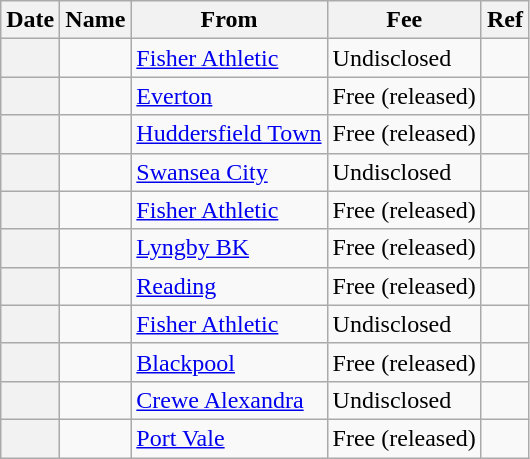<table class="wikitable sortable plainrowheaders">
<tr>
<th scope=col>Date</th>
<th scope=col>Name</th>
<th scope=col>From</th>
<th scope=col>Fee</th>
<th scope=col class=unsortable>Ref</th>
</tr>
<tr>
<th scope=row></th>
<td></td>
<td><a href='#'>Fisher Athletic</a></td>
<td>Undisclosed</td>
<td></td>
</tr>
<tr>
<th scope=row></th>
<td></td>
<td><a href='#'>Everton</a></td>
<td>Free (released)</td>
<td></td>
</tr>
<tr>
<th scope=row></th>
<td></td>
<td><a href='#'>Huddersfield Town</a></td>
<td>Free (released)</td>
<td></td>
</tr>
<tr>
<th scope=row></th>
<td></td>
<td><a href='#'>Swansea City</a></td>
<td>Undisclosed</td>
<td></td>
</tr>
<tr>
<th scope=row></th>
<td></td>
<td><a href='#'>Fisher Athletic</a></td>
<td>Free (released)</td>
<td></td>
</tr>
<tr>
<th scope=row></th>
<td></td>
<td><a href='#'>Lyngby BK</a></td>
<td>Free (released)</td>
<td></td>
</tr>
<tr>
<th scope=row></th>
<td></td>
<td><a href='#'>Reading</a></td>
<td>Free (released)</td>
<td></td>
</tr>
<tr>
<th scope=row></th>
<td></td>
<td><a href='#'>Fisher Athletic</a></td>
<td>Undisclosed</td>
<td></td>
</tr>
<tr>
<th scope=row></th>
<td></td>
<td><a href='#'>Blackpool</a></td>
<td>Free (released)</td>
<td></td>
</tr>
<tr>
<th scope=row></th>
<td></td>
<td><a href='#'>Crewe Alexandra</a></td>
<td>Undisclosed</td>
<td></td>
</tr>
<tr>
<th scope=row></th>
<td></td>
<td><a href='#'>Port Vale</a></td>
<td>Free (released)</td>
<td></td>
</tr>
</table>
